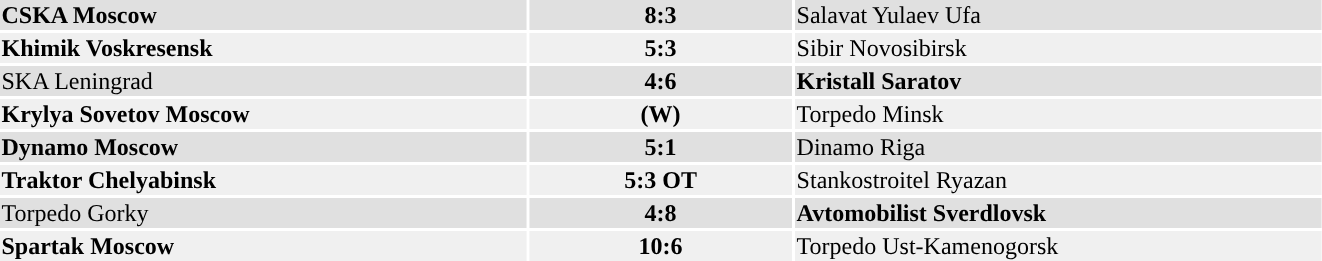<table width="70%">
<tr bgcolor="#e0e0e0">
<td style="width:40%;"><strong>CSKA Moscow</strong></td>
<th style="width:20%;"><strong>8:3</strong></th>
<td style="width:40%;">Salavat Yulaev Ufa</td>
</tr>
<tr bgcolor="#f0f0f0">
<td><strong>Khimik Voskresensk</strong></td>
<th><strong>5:3</strong></th>
<td>Sibir Novosibirsk</td>
</tr>
<tr bgcolor="#e0e0e0">
<td>SKA Leningrad</td>
<th><strong>4:6</strong></th>
<td><strong>Kristall Saratov</strong></td>
</tr>
<tr bgcolor="#f0f0f0">
<td><strong>Krylya Sovetov Moscow</strong></td>
<td align="center"><strong>(W)</strong></td>
<td>Torpedo Minsk</td>
</tr>
<tr bgcolor="#e0e0e0">
<td><strong>Dynamo Moscow</strong></td>
<th><strong>5:1</strong></th>
<td>Dinamo Riga</td>
</tr>
<tr bgcolor="#f0f0f0">
<td><strong>Traktor Chelyabinsk</strong></td>
<td align="center"><strong>5:3 OT</strong></td>
<td>Stankostroitel Ryazan</td>
</tr>
<tr bgcolor="#e0e0e0">
<td>Torpedo Gorky</td>
<th><strong>4:8</strong></th>
<td><strong>Avtomobilist Sverdlovsk</strong></td>
</tr>
<tr bgcolor="#f0f0f0">
<td><strong>Spartak Moscow</strong></td>
<td align="center"><strong>10:6</strong></td>
<td>Torpedo Ust-Kamenogorsk</td>
</tr>
</table>
